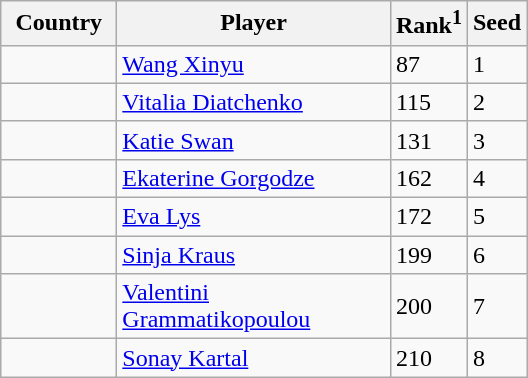<table class="sortable wikitable">
<tr>
<th width="70">Country</th>
<th width="175">Player</th>
<th>Rank<sup>1</sup></th>
<th>Seed</th>
</tr>
<tr>
<td></td>
<td><a href='#'>Wang Xinyu</a></td>
<td>87</td>
<td>1</td>
</tr>
<tr>
<td></td>
<td><a href='#'>Vitalia Diatchenko</a></td>
<td>115</td>
<td>2</td>
</tr>
<tr>
<td></td>
<td><a href='#'>Katie Swan</a></td>
<td>131</td>
<td>3</td>
</tr>
<tr>
<td></td>
<td><a href='#'>Ekaterine Gorgodze</a></td>
<td>162</td>
<td>4</td>
</tr>
<tr>
<td></td>
<td><a href='#'>Eva Lys</a></td>
<td>172</td>
<td>5</td>
</tr>
<tr>
<td></td>
<td><a href='#'>Sinja Kraus</a></td>
<td>199</td>
<td>6</td>
</tr>
<tr>
<td></td>
<td><a href='#'>Valentini Grammatikopoulou</a></td>
<td>200</td>
<td>7</td>
</tr>
<tr>
<td></td>
<td><a href='#'>Sonay Kartal</a></td>
<td>210</td>
<td>8</td>
</tr>
</table>
